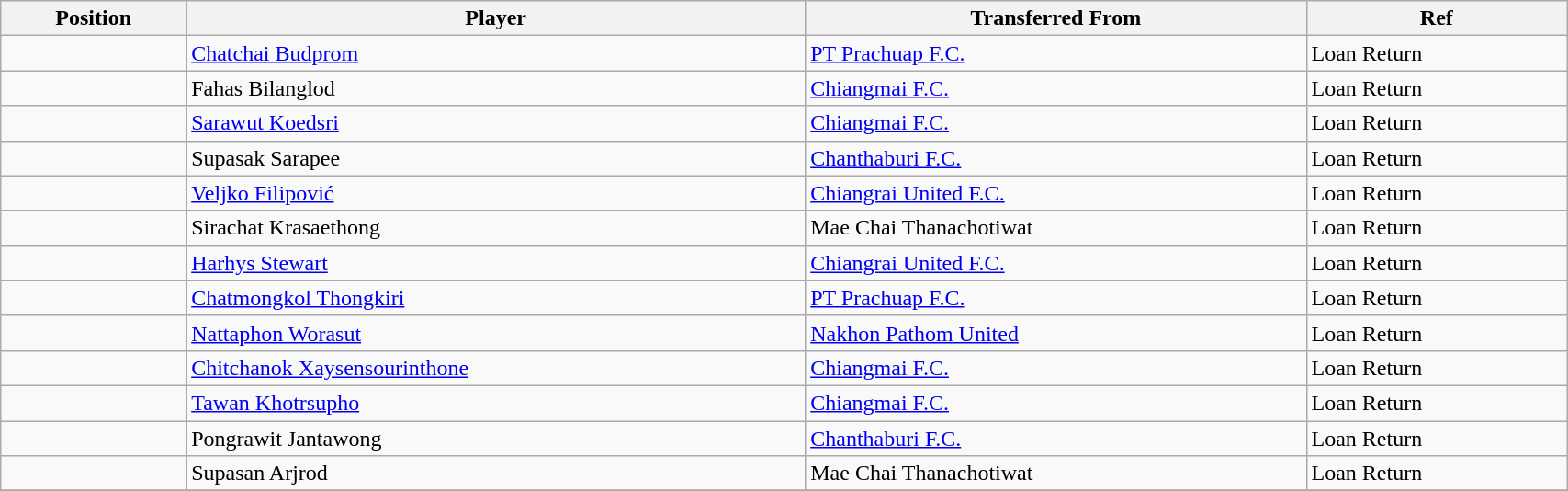<table class="wikitable sortable" style="width:90%; text-align:center; font-size:100%; text-align:left;">
<tr>
<th>Position</th>
<th>Player</th>
<th>Transferred From</th>
<th>Ref</th>
</tr>
<tr>
<td></td>
<td> <a href='#'>Chatchai Budprom</a></td>
<td> <a href='#'>PT Prachuap F.C.</a></td>
<td>Loan Return</td>
</tr>
<tr>
<td></td>
<td> Fahas Bilanglod</td>
<td> <a href='#'>Chiangmai F.C.</a></td>
<td>Loan Return</td>
</tr>
<tr>
<td></td>
<td> <a href='#'>Sarawut Koedsri</a></td>
<td> <a href='#'>Chiangmai F.C.</a></td>
<td>Loan Return</td>
</tr>
<tr>
<td></td>
<td> Supasak Sarapee</td>
<td> <a href='#'>Chanthaburi F.C.</a></td>
<td>Loan Return</td>
</tr>
<tr>
<td></td>
<td> <a href='#'>Veljko Filipović</a></td>
<td> <a href='#'>Chiangrai United F.C.</a></td>
<td>Loan Return</td>
</tr>
<tr>
<td></td>
<td> Sirachat Krasaethong</td>
<td> Mae Chai Thanachotiwat</td>
<td>Loan Return</td>
</tr>
<tr>
<td></td>
<td> <a href='#'>Harhys Stewart</a></td>
<td> <a href='#'>Chiangrai United F.C.</a></td>
<td>Loan Return</td>
</tr>
<tr>
<td></td>
<td> <a href='#'>Chatmongkol Thongkiri</a></td>
<td> <a href='#'>PT Prachuap F.C.</a></td>
<td>Loan Return</td>
</tr>
<tr>
<td></td>
<td> <a href='#'>Nattaphon Worasut</a></td>
<td> <a href='#'>Nakhon Pathom United</a></td>
<td>Loan Return</td>
</tr>
<tr>
<td></td>
<td> <a href='#'>Chitchanok Xaysensourinthone</a></td>
<td> <a href='#'>Chiangmai F.C.</a></td>
<td>Loan Return</td>
</tr>
<tr>
<td></td>
<td> <a href='#'>Tawan Khotrsupho</a></td>
<td> <a href='#'>Chiangmai F.C.</a></td>
<td>Loan Return</td>
</tr>
<tr>
<td></td>
<td> Pongrawit Jantawong</td>
<td> <a href='#'>Chanthaburi F.C.</a></td>
<td>Loan Return</td>
</tr>
<tr>
<td></td>
<td> Supasan Arjrod</td>
<td> Mae Chai Thanachotiwat</td>
<td>Loan Return</td>
</tr>
<tr>
</tr>
</table>
